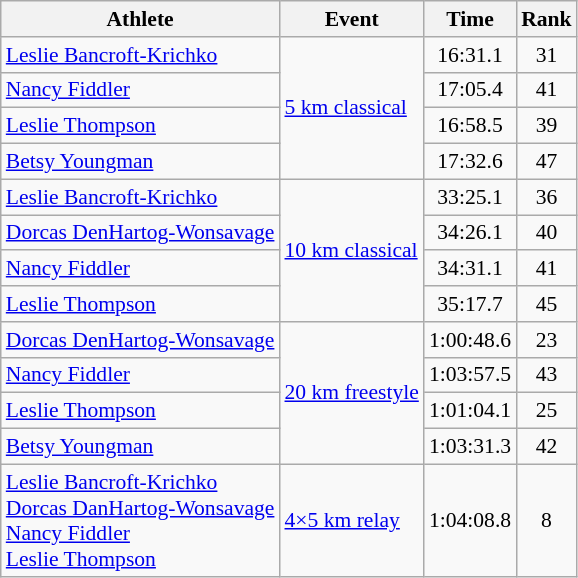<table class=wikitable style=font-size:90%;text-align:center>
<tr>
<th>Athlete</th>
<th>Event</th>
<th>Time</th>
<th>Rank</th>
</tr>
<tr>
<td align=left><a href='#'>Leslie Bancroft-Krichko</a></td>
<td align=left rowspan=4><a href='#'>5 km classical</a></td>
<td>16:31.1</td>
<td>31</td>
</tr>
<tr>
<td align=left><a href='#'>Nancy Fiddler</a></td>
<td>17:05.4</td>
<td>41</td>
</tr>
<tr>
<td align=left><a href='#'>Leslie Thompson</a></td>
<td>16:58.5</td>
<td>39</td>
</tr>
<tr>
<td align=left><a href='#'>Betsy Youngman</a></td>
<td>17:32.6</td>
<td>47</td>
</tr>
<tr>
<td align=left><a href='#'>Leslie Bancroft-Krichko</a></td>
<td align=left rowspan=4><a href='#'>10 km classical</a></td>
<td>33:25.1</td>
<td>36</td>
</tr>
<tr>
<td align=left><a href='#'>Dorcas DenHartog-Wonsavage</a></td>
<td>34:26.1</td>
<td>40</td>
</tr>
<tr>
<td align=left><a href='#'>Nancy Fiddler</a></td>
<td>34:31.1</td>
<td>41</td>
</tr>
<tr>
<td align=left><a href='#'>Leslie Thompson</a></td>
<td>35:17.7</td>
<td>45</td>
</tr>
<tr>
<td align=left><a href='#'>Dorcas DenHartog-Wonsavage</a></td>
<td align=left rowspan=4><a href='#'>20 km freestyle</a></td>
<td>1:00:48.6</td>
<td>23</td>
</tr>
<tr>
<td align=left><a href='#'>Nancy Fiddler</a></td>
<td>1:03:57.5</td>
<td>43</td>
</tr>
<tr>
<td align=left><a href='#'>Leslie Thompson</a></td>
<td>1:01:04.1</td>
<td>25</td>
</tr>
<tr>
<td align=left><a href='#'>Betsy Youngman</a></td>
<td>1:03:31.3</td>
<td>42</td>
</tr>
<tr>
<td align=left><a href='#'>Leslie Bancroft-Krichko</a><br><a href='#'>Dorcas DanHartog-Wonsavage</a><br><a href='#'>Nancy Fiddler</a><br><a href='#'>Leslie Thompson</a></td>
<td align=left><a href='#'>4×5 km relay</a></td>
<td>1:04:08.8</td>
<td>8</td>
</tr>
</table>
